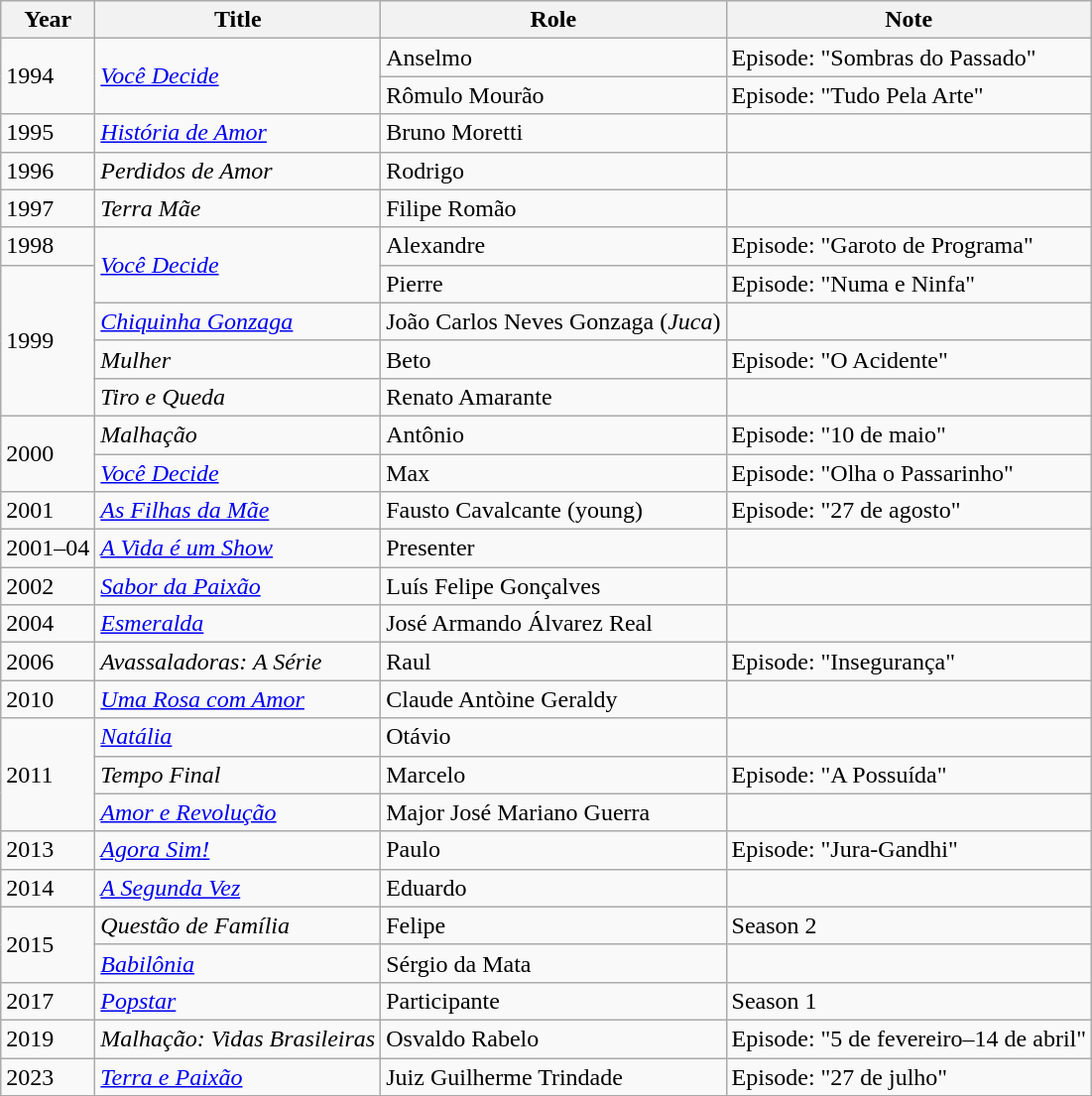<table class="wikitable">
<tr>
<th>Year</th>
<th>Title</th>
<th>Role</th>
<th>Note</th>
</tr>
<tr>
<td rowspan="2">1994</td>
<td rowspan="2"><em><a href='#'>Você Decide</a></em></td>
<td>Anselmo</td>
<td>Episode: "Sombras do Passado"</td>
</tr>
<tr>
<td>Rômulo Mourão</td>
<td>Episode: "Tudo Pela Arte"</td>
</tr>
<tr>
<td>1995</td>
<td><em><a href='#'>História de Amor</a></em></td>
<td>Bruno Moretti</td>
<td></td>
</tr>
<tr>
<td>1996</td>
<td><em>Perdidos de Amor</em></td>
<td>Rodrigo</td>
<td></td>
</tr>
<tr>
<td>1997</td>
<td><em>Terra Mãe</em></td>
<td>Filipe Romão</td>
<td></td>
</tr>
<tr>
<td>1998</td>
<td rowspan="2"><em><a href='#'>Você Decide</a></em></td>
<td>Alexandre</td>
<td>Episode: "Garoto de Programa"</td>
</tr>
<tr>
<td rowspan="4">1999</td>
<td>Pierre</td>
<td>Episode: "Numa e Ninfa"</td>
</tr>
<tr>
<td><em><a href='#'>Chiquinha Gonzaga</a></em></td>
<td>João Carlos Neves Gonzaga (<em>Juca</em>)</td>
<td></td>
</tr>
<tr>
<td><em>Mulher</em></td>
<td>Beto</td>
<td>Episode: "O Acidente"</td>
</tr>
<tr>
<td><em>Tiro e Queda</em></td>
<td>Renato Amarante</td>
<td></td>
</tr>
<tr>
<td rowspan="2">2000</td>
<td><em>Malhação</em></td>
<td>Antônio</td>
<td>Episode: "10 de maio"</td>
</tr>
<tr>
<td><em><a href='#'>Você Decide</a></em></td>
<td>Max</td>
<td>Episode: "Olha o Passarinho"</td>
</tr>
<tr>
<td>2001</td>
<td><em><a href='#'>As Filhas da Mãe</a></em></td>
<td>Fausto Cavalcante (young)</td>
<td>Episode: "27 de agosto"</td>
</tr>
<tr>
<td>2001–04</td>
<td><em><a href='#'>A Vida é um Show</a></em></td>
<td>Presenter</td>
<td></td>
</tr>
<tr>
<td>2002</td>
<td><em><a href='#'>Sabor da Paixão</a></em></td>
<td>Luís Felipe Gonçalves</td>
<td></td>
</tr>
<tr>
<td>2004</td>
<td><em><a href='#'>Esmeralda</a></em></td>
<td>José Armando Álvarez Real</td>
<td></td>
</tr>
<tr>
<td>2006</td>
<td><em>Avassaladoras: A Série</em></td>
<td>Raul</td>
<td>Episode: "Insegurança"</td>
</tr>
<tr>
<td>2010</td>
<td><em><a href='#'>Uma Rosa com Amor</a></em></td>
<td>Claude Antòine Geraldy</td>
<td></td>
</tr>
<tr>
<td rowspan="3">2011</td>
<td><em><a href='#'>Natália</a></em></td>
<td>Otávio</td>
<td></td>
</tr>
<tr>
<td><em>Tempo Final</em></td>
<td>Marcelo</td>
<td>Episode: "A Possuída"</td>
</tr>
<tr>
<td><em><a href='#'>Amor e Revolução</a></em></td>
<td>Major José Mariano Guerra</td>
<td></td>
</tr>
<tr>
<td>2013</td>
<td><em><a href='#'>Agora Sim!</a></em></td>
<td>Paulo</td>
<td>Episode: "Jura-Gandhi"</td>
</tr>
<tr>
<td>2014</td>
<td><em><a href='#'>A Segunda Vez</a></em></td>
<td>Eduardo</td>
<td></td>
</tr>
<tr>
<td rowspan="2">2015</td>
<td><em>Questão de Família</em></td>
<td>Felipe</td>
<td>Season 2</td>
</tr>
<tr>
<td><em><a href='#'>Babilônia</a></em></td>
<td>Sérgio da Mata</td>
<td></td>
</tr>
<tr>
<td>2017</td>
<td><em><a href='#'>Popstar</a></em></td>
<td>Participante </td>
<td>Season 1</td>
</tr>
<tr>
<td>2019</td>
<td><em>Malhação: Vidas Brasileiras</em></td>
<td>Osvaldo Rabelo</td>
<td>Episode: "5 de fevereiro–14 de abril"</td>
</tr>
<tr>
<td>2023</td>
<td><em><a href='#'>Terra e Paixão</a></em></td>
<td>Juiz Guilherme Trindade</td>
<td>Episode: "27 de julho"</td>
</tr>
<tr>
</tr>
</table>
